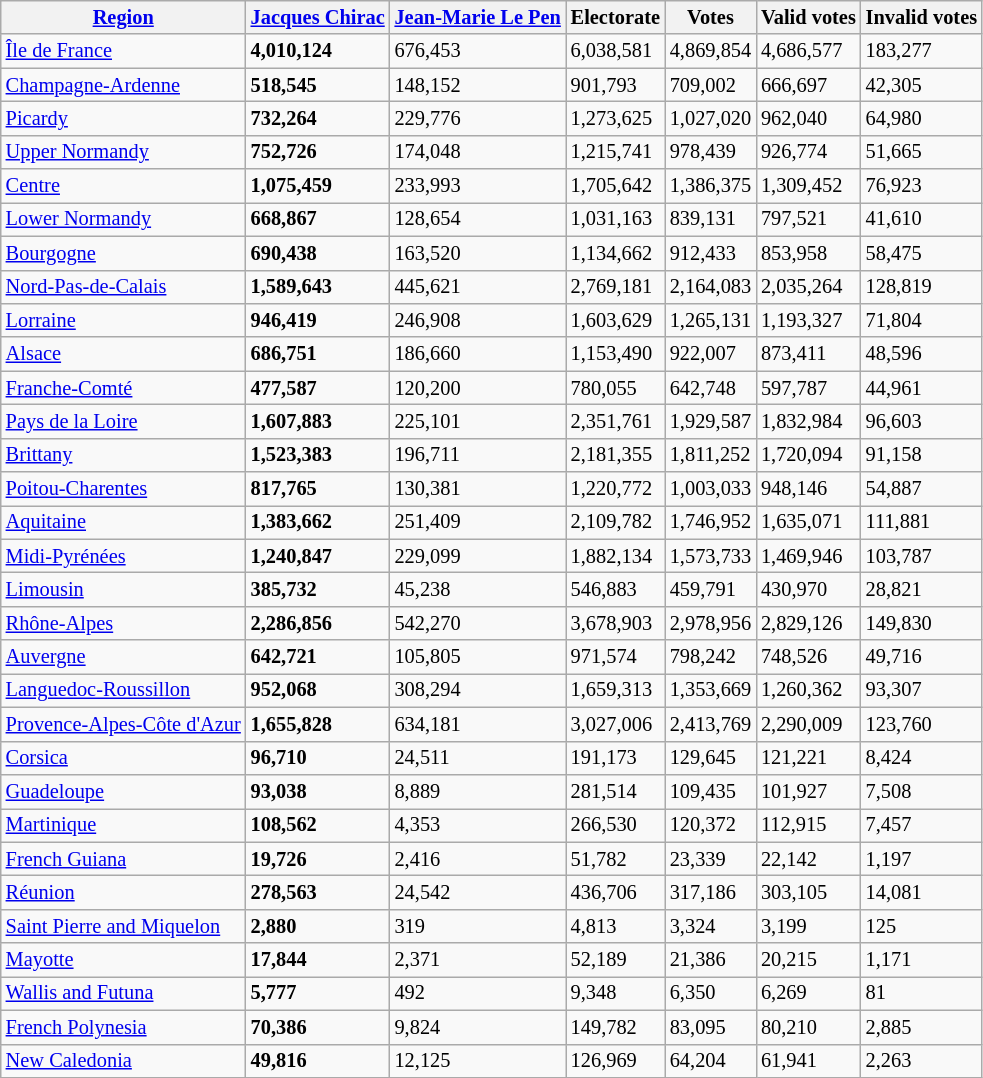<table class="wikitable sortable collapsible collapsed" style="font-size:85%;">
<tr>
<th align=left><a href='#'>Region</a></th>
<th align=left><a href='#'>Jacques Chirac</a></th>
<th align=left><a href='#'>Jean-Marie Le Pen</a></th>
<th align=left>Electorate</th>
<th align=left>Votes</th>
<th align=left>Valid votes</th>
<th align=left>Invalid votes</th>
</tr>
<tr>
<td><a href='#'>Île de France</a></td>
<td><strong>4,010,124</strong></td>
<td>676,453</td>
<td>6,038,581</td>
<td>4,869,854</td>
<td>4,686,577</td>
<td>183,277</td>
</tr>
<tr>
<td><a href='#'>Champagne-Ardenne</a></td>
<td><strong>518,545</strong></td>
<td>148,152</td>
<td>901,793</td>
<td>709,002</td>
<td>666,697</td>
<td>42,305</td>
</tr>
<tr>
<td><a href='#'>Picardy</a></td>
<td><strong>732,264</strong></td>
<td>229,776</td>
<td>1,273,625</td>
<td>1,027,020</td>
<td>962,040</td>
<td>64,980</td>
</tr>
<tr>
<td><a href='#'>Upper Normandy</a></td>
<td><strong>752,726</strong></td>
<td>174,048</td>
<td>1,215,741</td>
<td>978,439</td>
<td>926,774</td>
<td>51,665</td>
</tr>
<tr>
<td><a href='#'>Centre</a></td>
<td><strong>1,075,459</strong></td>
<td>233,993</td>
<td>1,705,642</td>
<td>1,386,375</td>
<td>1,309,452</td>
<td>76,923</td>
</tr>
<tr>
<td><a href='#'>Lower Normandy</a></td>
<td><strong>668,867</strong></td>
<td>128,654</td>
<td>1,031,163</td>
<td>839,131</td>
<td>797,521</td>
<td>41,610</td>
</tr>
<tr>
<td><a href='#'>Bourgogne</a></td>
<td><strong>690,438</strong></td>
<td>163,520</td>
<td>1,134,662</td>
<td>912,433</td>
<td>853,958</td>
<td>58,475</td>
</tr>
<tr>
<td><a href='#'>Nord-Pas-de-Calais</a></td>
<td><strong>1,589,643</strong></td>
<td>445,621</td>
<td>2,769,181</td>
<td>2,164,083</td>
<td>2,035,264</td>
<td>128,819</td>
</tr>
<tr>
<td><a href='#'>Lorraine</a></td>
<td><strong>946,419</strong></td>
<td>246,908</td>
<td>1,603,629</td>
<td>1,265,131</td>
<td>1,193,327</td>
<td>71,804</td>
</tr>
<tr>
<td><a href='#'>Alsace</a></td>
<td><strong>686,751</strong></td>
<td>186,660</td>
<td>1,153,490</td>
<td>922,007</td>
<td>873,411</td>
<td>48,596</td>
</tr>
<tr>
<td><a href='#'>Franche-Comté</a></td>
<td><strong>477,587</strong></td>
<td>120,200</td>
<td>780,055</td>
<td>642,748</td>
<td>597,787</td>
<td>44,961</td>
</tr>
<tr>
<td><a href='#'>Pays de la Loire</a></td>
<td><strong>1,607,883</strong></td>
<td>225,101</td>
<td>2,351,761</td>
<td>1,929,587</td>
<td>1,832,984</td>
<td>96,603</td>
</tr>
<tr>
<td><a href='#'>Brittany</a></td>
<td><strong>1,523,383</strong></td>
<td>196,711</td>
<td>2,181,355</td>
<td>1,811,252</td>
<td>1,720,094</td>
<td>91,158</td>
</tr>
<tr>
<td><a href='#'>Poitou-Charentes</a></td>
<td><strong>817,765</strong></td>
<td>130,381</td>
<td>1,220,772</td>
<td>1,003,033</td>
<td>948,146</td>
<td>54,887</td>
</tr>
<tr>
<td><a href='#'>Aquitaine</a></td>
<td><strong>1,383,662</strong></td>
<td>251,409</td>
<td>2,109,782</td>
<td>1,746,952</td>
<td>1,635,071</td>
<td>111,881</td>
</tr>
<tr>
<td><a href='#'>Midi-Pyrénées</a></td>
<td><strong>1,240,847</strong></td>
<td>229,099</td>
<td>1,882,134</td>
<td>1,573,733</td>
<td>1,469,946</td>
<td>103,787</td>
</tr>
<tr>
<td><a href='#'>Limousin</a></td>
<td><strong>385,732</strong></td>
<td>45,238</td>
<td>546,883</td>
<td>459,791</td>
<td>430,970</td>
<td>28,821</td>
</tr>
<tr>
<td><a href='#'>Rhône-Alpes</a></td>
<td><strong>2,286,856</strong></td>
<td>542,270</td>
<td>3,678,903</td>
<td>2,978,956</td>
<td>2,829,126</td>
<td>149,830</td>
</tr>
<tr>
<td><a href='#'>Auvergne</a></td>
<td><strong>642,721</strong></td>
<td>105,805</td>
<td>971,574</td>
<td>798,242</td>
<td>748,526</td>
<td>49,716</td>
</tr>
<tr>
<td><a href='#'>Languedoc-Roussillon</a></td>
<td><strong>952,068</strong></td>
<td>308,294</td>
<td>1,659,313</td>
<td>1,353,669</td>
<td>1,260,362</td>
<td>93,307</td>
</tr>
<tr>
<td><a href='#'>Provence-Alpes-Côte d'Azur</a></td>
<td><strong>1,655,828</strong></td>
<td>634,181</td>
<td>3,027,006</td>
<td>2,413,769</td>
<td>2,290,009</td>
<td>123,760</td>
</tr>
<tr>
<td><a href='#'>Corsica</a></td>
<td><strong>96,710</strong></td>
<td>24,511</td>
<td>191,173</td>
<td>129,645</td>
<td>121,221</td>
<td>8,424</td>
</tr>
<tr>
<td><a href='#'>Guadeloupe</a></td>
<td><strong>93,038</strong></td>
<td>8,889</td>
<td>281,514</td>
<td>109,435</td>
<td>101,927</td>
<td>7,508</td>
</tr>
<tr>
<td><a href='#'>Martinique</a></td>
<td><strong>108,562</strong></td>
<td>4,353</td>
<td>266,530</td>
<td>120,372</td>
<td>112,915</td>
<td>7,457</td>
</tr>
<tr>
<td><a href='#'>French Guiana</a></td>
<td><strong>19,726</strong></td>
<td>2,416</td>
<td>51,782</td>
<td>23,339</td>
<td>22,142</td>
<td>1,197</td>
</tr>
<tr>
<td><a href='#'>Réunion</a></td>
<td><strong>278,563</strong></td>
<td>24,542</td>
<td>436,706</td>
<td>317,186</td>
<td>303,105</td>
<td>14,081</td>
</tr>
<tr>
<td><a href='#'>Saint Pierre and Miquelon</a></td>
<td><strong>2,880</strong></td>
<td>319</td>
<td>4,813</td>
<td>3,324</td>
<td>3,199</td>
<td>125</td>
</tr>
<tr>
<td><a href='#'>Mayotte</a></td>
<td><strong>17,844</strong></td>
<td>2,371</td>
<td>52,189</td>
<td>21,386</td>
<td>20,215</td>
<td>1,171</td>
</tr>
<tr>
<td><a href='#'>Wallis and Futuna</a></td>
<td><strong>5,777</strong></td>
<td>492</td>
<td>9,348</td>
<td>6,350</td>
<td>6,269</td>
<td>81</td>
</tr>
<tr>
<td><a href='#'>French Polynesia</a></td>
<td><strong>70,386</strong></td>
<td>9,824</td>
<td>149,782</td>
<td>83,095</td>
<td>80,210</td>
<td>2,885</td>
</tr>
<tr>
<td><a href='#'>New Caledonia</a></td>
<td><strong>49,816</strong></td>
<td>12,125</td>
<td>126,969</td>
<td>64,204</td>
<td>61,941</td>
<td>2,263</td>
</tr>
</table>
